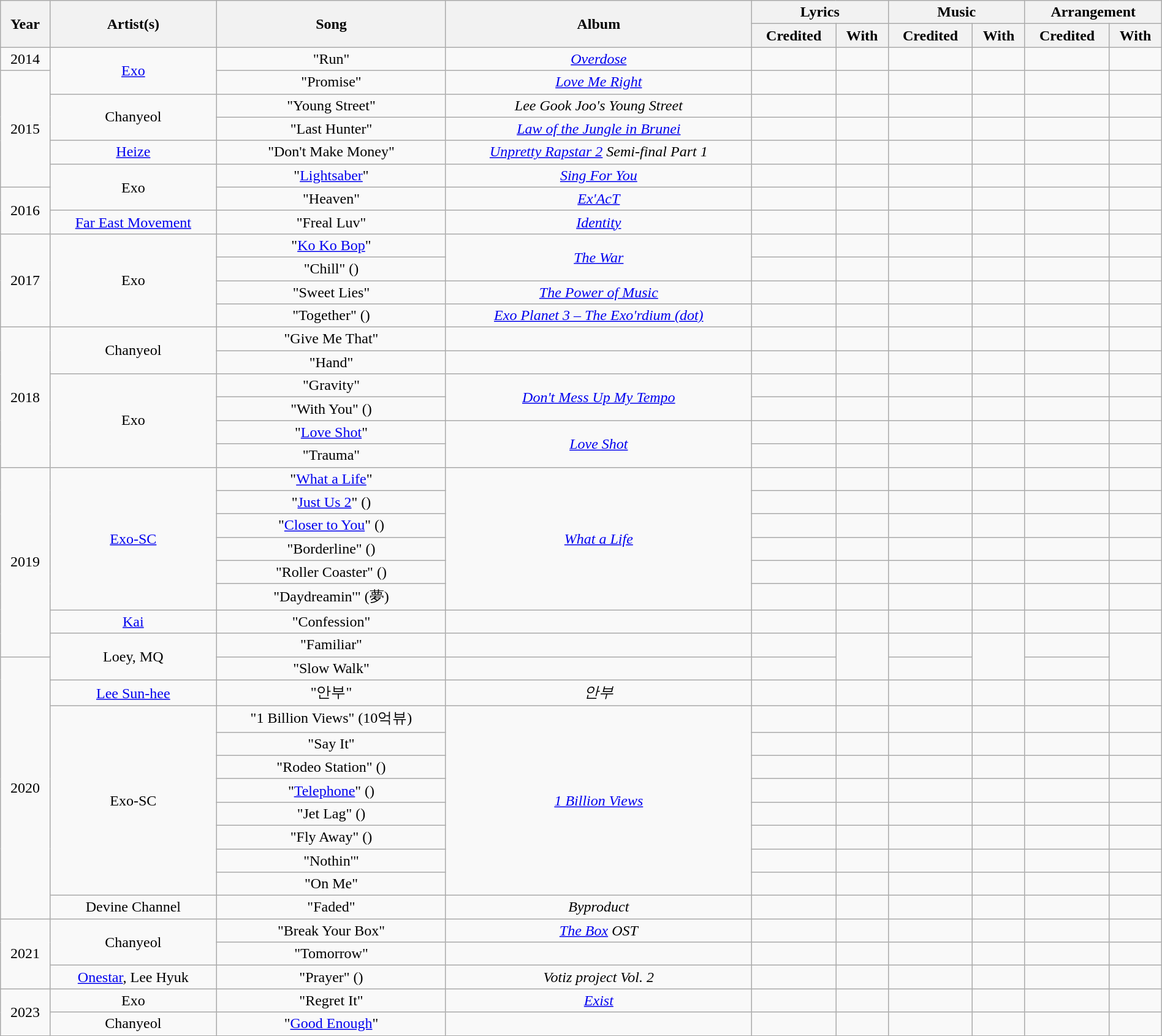<table class="wikitable plainrowheaders" style="text-align:center; width:100%">
<tr>
<th rowspan="2">Year</th>
<th rowspan="2">Artist(s)</th>
<th rowspan="2">Song</th>
<th rowspan="2">Album</th>
<th colspan="2">Lyrics</th>
<th colspan="2">Music</th>
<th colspan="2">Arrangement</th>
</tr>
<tr>
<th>Credited</th>
<th>With</th>
<th>Credited</th>
<th>With</th>
<th>Credited</th>
<th>With</th>
</tr>
<tr>
<td>2014</td>
<td rowspan="2"><a href='#'>Exo</a></td>
<td>"Run"</td>
<td><em><a href='#'>Overdose</a></em></td>
<td></td>
<td></td>
<td></td>
<td></td>
<td></td>
<td></td>
</tr>
<tr>
<td rowspan="5">2015</td>
<td>"Promise" </td>
<td><em><a href='#'>Love Me Right</a></em></td>
<td></td>
<td></td>
<td></td>
<td></td>
<td></td>
<td></td>
</tr>
<tr>
<td rowspan="2">Chanyeol</td>
<td>"Young Street"</td>
<td><em>Lee Gook Joo's Young Street</em></td>
<td></td>
<td></td>
<td></td>
<td></td>
<td></td>
<td></td>
</tr>
<tr>
<td>"Last Hunter"</td>
<td><em><a href='#'>Law of the Jungle in Brunei</a></em></td>
<td></td>
<td></td>
<td></td>
<td></td>
<td></td>
<td></td>
</tr>
<tr>
<td><a href='#'>Heize</a></td>
<td>"Don't Make Money" </td>
<td><em><a href='#'>Unpretty Rapstar 2</a> Semi-final Part 1</em></td>
<td></td>
<td></td>
<td></td>
<td></td>
<td></td>
<td></td>
</tr>
<tr>
<td rowspan="2">Exo</td>
<td>"<a href='#'>Lightsaber</a>"</td>
<td><em><a href='#'>Sing For You</a></em></td>
<td></td>
<td></td>
<td></td>
<td></td>
<td></td>
<td></td>
</tr>
<tr>
<td rowspan="2">2016</td>
<td>"Heaven"</td>
<td><a href='#'><em>Ex'AcT</em></a></td>
<td></td>
<td></td>
<td></td>
<td></td>
<td></td>
<td></td>
</tr>
<tr>
<td><a href='#'>Far East Movement</a></td>
<td>"Freal Luv" </td>
<td><a href='#'><em>Identity</em></a></td>
<td></td>
<td><br></td>
<td></td>
<td></td>
<td></td>
<td></td>
</tr>
<tr>
<td rowspan="4">2017</td>
<td rowspan="4">Exo</td>
<td>"<a href='#'>Ko Ko Bop</a>"</td>
<td rowspan="2"><em><a href='#'>The War</a></em></td>
<td></td>
<td></td>
<td></td>
<td></td>
<td></td>
<td></td>
</tr>
<tr>
<td>"Chill" ()</td>
<td></td>
<td></td>
<td></td>
<td></td>
<td></td>
<td></td>
</tr>
<tr>
<td>"Sweet Lies"</td>
<td><em><a href='#'>The Power of Music</a></em></td>
<td></td>
<td></td>
<td></td>
<td></td>
<td></td>
<td></td>
</tr>
<tr>
<td>"Together" ()</td>
<td><em><a href='#'>Exo Planet 3 – The Exo'rdium (dot)</a></em></td>
<td></td>
<td></td>
<td></td>
<td></td>
<td></td>
<td></td>
</tr>
<tr>
<td rowspan="6">2018</td>
<td rowspan="2">Chanyeol</td>
<td>"Give Me That"</td>
<td></td>
<td></td>
<td></td>
<td></td>
<td></td>
<td></td>
<td></td>
</tr>
<tr>
<td>"Hand"</td>
<td></td>
<td></td>
<td></td>
<td></td>
<td></td>
<td></td>
<td></td>
</tr>
<tr>
<td rowspan="4">Exo</td>
<td>"Gravity"</td>
<td rowspan="2"><em><a href='#'>Don't Mess Up My Tempo</a></em></td>
<td></td>
<td></td>
<td></td>
<td></td>
<td></td>
<td></td>
</tr>
<tr>
<td>"With You" ()</td>
<td></td>
<td></td>
<td></td>
<td></td>
<td></td>
<td></td>
</tr>
<tr>
<td>"<a href='#'>Love Shot</a>"</td>
<td rowspan="2"><em><a href='#'>Love Shot</a></em></td>
<td></td>
<td></td>
<td></td>
<td></td>
<td></td>
<td></td>
</tr>
<tr>
<td>"Trauma"</td>
<td></td>
<td></td>
<td></td>
<td></td>
<td></td>
<td></td>
</tr>
<tr>
<td rowspan="8">2019</td>
<td rowspan="6"><a href='#'>Exo-SC</a></td>
<td>"<a href='#'>What a Life</a>"</td>
<td rowspan="6"><em><a href='#'>What a Life</a></em></td>
<td></td>
<td></td>
<td></td>
<td></td>
<td></td>
<td></td>
</tr>
<tr>
<td>"<a href='#'>Just Us 2</a>" () </td>
<td></td>
<td></td>
<td></td>
<td></td>
<td></td>
<td></td>
</tr>
<tr>
<td>"<a href='#'>Closer to You</a>" ()</td>
<td></td>
<td></td>
<td></td>
<td></td>
<td></td>
<td></td>
</tr>
<tr>
<td>"Borderline" ()</td>
<td></td>
<td></td>
<td></td>
<td></td>
<td></td>
<td></td>
</tr>
<tr>
<td>"Roller Coaster" ()</td>
<td></td>
<td></td>
<td></td>
<td></td>
<td></td>
<td></td>
</tr>
<tr>
<td>"Daydreamin'" (夢)</td>
<td></td>
<td></td>
<td></td>
<td></td>
<td></td>
<td></td>
</tr>
<tr>
<td><a href='#'>Kai</a></td>
<td>"Confession"</td>
<td></td>
<td></td>
<td></td>
<td></td>
<td></td>
<td></td>
<td></td>
</tr>
<tr>
<td rowspan="2">Loey, MQ</td>
<td>"Familiar"</td>
<td></td>
<td></td>
<td rowspan="2"></td>
<td></td>
<td rowspan="2"></td>
<td></td>
<td rowspan="2"></td>
</tr>
<tr>
<td rowspan="11">2020</td>
<td>"Slow Walk"</td>
<td></td>
<td></td>
<td></td>
<td></td>
</tr>
<tr>
<td><a href='#'>Lee Sun-hee</a></td>
<td>"안부" </td>
<td><em>안부</em></td>
<td></td>
<td></td>
<td></td>
<td></td>
<td></td>
<td></td>
</tr>
<tr>
<td rowspan="8">Exo-SC</td>
<td>"1 Billion Views" (10억뷰) </td>
<td rowspan="8"><em><a href='#'>1 Billion Views</a></em></td>
<td></td>
<td></td>
<td></td>
<td></td>
<td></td>
<td></td>
</tr>
<tr>
<td>"Say It" </td>
<td></td>
<td></td>
<td></td>
<td></td>
<td></td>
<td></td>
</tr>
<tr>
<td>"Rodeo Station" ()</td>
<td></td>
<td></td>
<td></td>
<td></td>
<td></td>
<td></td>
</tr>
<tr>
<td>"<a href='#'>Telephone</a>" () </td>
<td></td>
<td></td>
<td></td>
<td></td>
<td></td>
<td></td>
</tr>
<tr>
<td>"Jet Lag" ()</td>
<td></td>
<td></td>
<td></td>
<td></td>
<td></td>
<td></td>
</tr>
<tr>
<td>"Fly Away" () </td>
<td></td>
<td></td>
<td></td>
<td></td>
<td></td>
<td></td>
</tr>
<tr>
<td>"Nothin'"</td>
<td></td>
<td></td>
<td></td>
<td></td>
<td></td>
<td></td>
</tr>
<tr>
<td>"On Me"</td>
<td></td>
<td></td>
<td></td>
<td></td>
<td></td>
<td></td>
</tr>
<tr>
<td>Devine Channel</td>
<td>"Faded" </td>
<td><em>Byproduct</em></td>
<td></td>
<td></td>
<td></td>
<td></td>
<td></td>
<td></td>
</tr>
<tr>
<td rowspan="3">2021</td>
<td rowspan="2">Chanyeol</td>
<td>"Break Your Box"</td>
<td><em><a href='#'>The Box</a> OST</em></td>
<td></td>
<td></td>
<td></td>
<td></td>
<td></td>
<td></td>
</tr>
<tr>
<td>"Tomorrow"</td>
<td></td>
<td></td>
<td></td>
<td></td>
<td></td>
<td></td>
<td></td>
</tr>
<tr>
<td><a href='#'>Onestar</a>, Lee Hyuk</td>
<td>"Prayer" ()</td>
<td><em>Votiz project Vol. 2</em></td>
<td></td>
<td></td>
<td></td>
<td></td>
<td></td>
<td></td>
</tr>
<tr>
<td rowspan="2">2023</td>
<td>Exo</td>
<td>"Regret It"</td>
<td><em><a href='#'>Exist</a></em></td>
<td></td>
<td></td>
<td></td>
<td></td>
<td></td>
<td></td>
</tr>
<tr>
<td>Chanyeol</td>
<td>"<a href='#'>Good Enough</a>"</td>
<td></td>
<td></td>
<td></td>
<td></td>
<td></td>
<td></td>
<td></td>
</tr>
</table>
